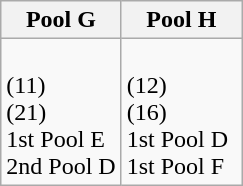<table class="wikitable">
<tr>
<th width=50%>Pool G</th>
<th width=50%>Pool H</th>
</tr>
<tr>
<td><br> (11)<br>
 (21)<br>
1st Pool E<br>
2nd Pool D</td>
<td><br> (12)<br>
 (16)<br>
1st Pool D<br>
1st Pool F</td>
</tr>
</table>
